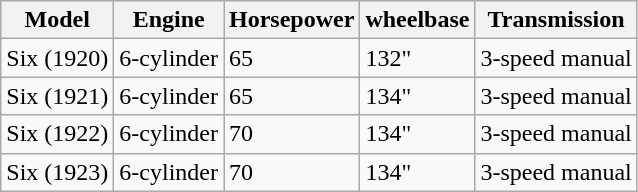<table class="wikitable">
<tr>
<th>Model</th>
<th>Engine</th>
<th>Horsepower</th>
<th>wheelbase</th>
<th>Transmission</th>
</tr>
<tr>
<td>Six (1920)</td>
<td>6-cylinder</td>
<td>65</td>
<td>132"</td>
<td>3-speed manual</td>
</tr>
<tr>
<td>Six (1921)</td>
<td>6-cylinder</td>
<td>65</td>
<td>134"</td>
<td>3-speed manual</td>
</tr>
<tr>
<td>Six (1922)</td>
<td>6-cylinder</td>
<td>70</td>
<td>134"</td>
<td>3-speed manual</td>
</tr>
<tr>
<td>Six (1923)</td>
<td>6-cylinder</td>
<td>70</td>
<td>134"</td>
<td>3-speed manual</td>
</tr>
</table>
